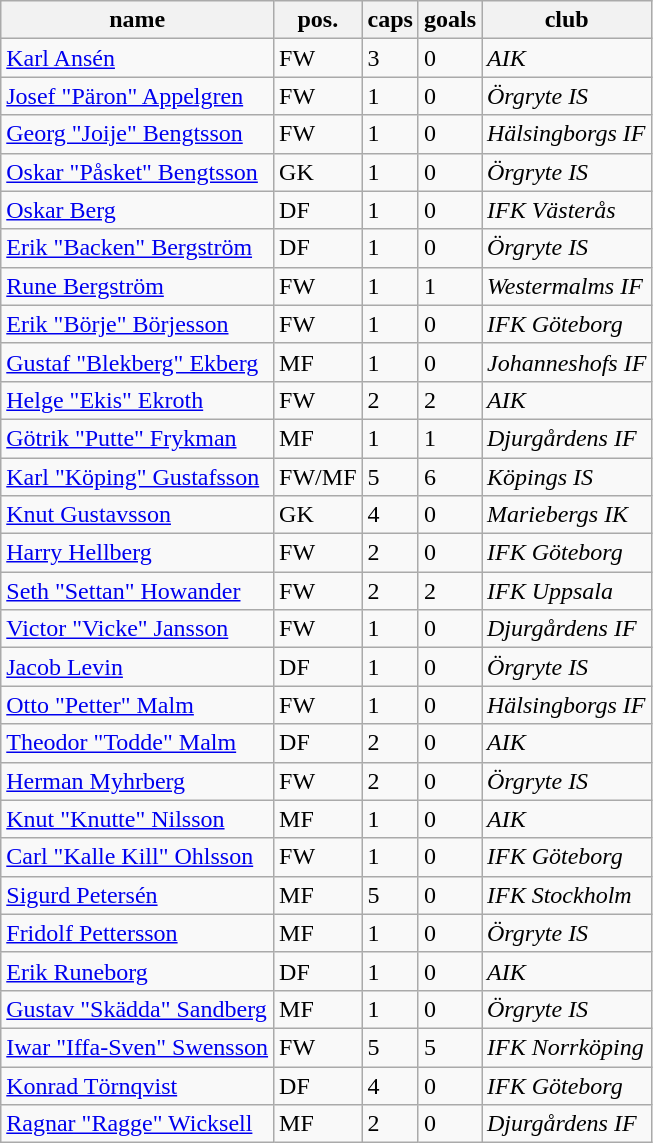<table class="wikitable" border="1">
<tr>
<th>name</th>
<th>pos.</th>
<th>caps</th>
<th>goals</th>
<th>club</th>
</tr>
<tr>
<td><a href='#'>Karl Ansén</a></td>
<td>FW</td>
<td>3</td>
<td>0</td>
<td><em>AIK</em></td>
</tr>
<tr>
<td><a href='#'>Josef "Päron" Appelgren</a></td>
<td>FW</td>
<td>1</td>
<td>0</td>
<td><em>Örgryte IS</em></td>
</tr>
<tr>
<td><a href='#'>Georg "Joije" Bengtsson</a></td>
<td>FW</td>
<td>1</td>
<td>0</td>
<td><em>Hälsingborgs IF</em></td>
</tr>
<tr>
<td><a href='#'>Oskar "Påsket" Bengtsson</a></td>
<td>GK</td>
<td>1</td>
<td>0</td>
<td><em>Örgryte IS</em></td>
</tr>
<tr>
<td><a href='#'>Oskar Berg</a></td>
<td>DF</td>
<td>1</td>
<td>0</td>
<td><em>IFK Västerås</em></td>
</tr>
<tr>
<td><a href='#'>Erik "Backen" Bergström</a></td>
<td>DF</td>
<td>1</td>
<td>0</td>
<td><em>Örgryte IS</em></td>
</tr>
<tr>
<td><a href='#'>Rune Bergström</a></td>
<td>FW</td>
<td>1</td>
<td>1</td>
<td><em>Westermalms IF</em></td>
</tr>
<tr>
<td><a href='#'>Erik "Börje" Börjesson</a></td>
<td>FW</td>
<td>1</td>
<td>0</td>
<td><em>IFK Göteborg</em></td>
</tr>
<tr>
<td><a href='#'>Gustaf "Blekberg" Ekberg</a></td>
<td>MF</td>
<td>1</td>
<td>0</td>
<td><em>Johanneshofs IF</em></td>
</tr>
<tr>
<td><a href='#'>Helge "Ekis" Ekroth</a></td>
<td>FW</td>
<td>2</td>
<td>2</td>
<td><em>AIK</em></td>
</tr>
<tr>
<td><a href='#'>Götrik "Putte" Frykman</a></td>
<td>MF</td>
<td>1</td>
<td>1</td>
<td><em>Djurgårdens IF</em></td>
</tr>
<tr>
<td><a href='#'>Karl "Köping" Gustafsson</a></td>
<td>FW/MF</td>
<td>5</td>
<td>6</td>
<td><em>Köpings IS</em></td>
</tr>
<tr>
<td><a href='#'>Knut Gustavsson</a></td>
<td>GK</td>
<td>4</td>
<td>0</td>
<td><em>Mariebergs IK</em></td>
</tr>
<tr>
<td><a href='#'>Harry Hellberg</a></td>
<td>FW</td>
<td>2</td>
<td>0</td>
<td><em>IFK Göteborg</em></td>
</tr>
<tr>
<td><a href='#'>Seth "Settan" Howander</a></td>
<td>FW</td>
<td>2</td>
<td>2</td>
<td><em>IFK Uppsala</em></td>
</tr>
<tr>
<td><a href='#'>Victor "Vicke" Jansson</a></td>
<td>FW</td>
<td>1</td>
<td>0</td>
<td><em>Djurgårdens IF</em></td>
</tr>
<tr>
<td><a href='#'>Jacob Levin</a></td>
<td>DF</td>
<td>1</td>
<td>0</td>
<td><em>Örgryte IS</em></td>
</tr>
<tr>
<td><a href='#'>Otto "Petter" Malm</a></td>
<td>FW</td>
<td>1</td>
<td>0</td>
<td><em>Hälsingborgs IF</em></td>
</tr>
<tr>
<td><a href='#'>Theodor "Todde" Malm</a></td>
<td>DF</td>
<td>2</td>
<td>0</td>
<td><em>AIK</em></td>
</tr>
<tr>
<td><a href='#'>Herman Myhrberg</a></td>
<td>FW</td>
<td>2</td>
<td>0</td>
<td><em>Örgryte IS</em></td>
</tr>
<tr>
<td><a href='#'>Knut "Knutte" Nilsson</a></td>
<td>MF</td>
<td>1</td>
<td>0</td>
<td><em>AIK</em></td>
</tr>
<tr>
<td><a href='#'>Carl "Kalle Kill" Ohlsson</a></td>
<td>FW</td>
<td>1</td>
<td>0</td>
<td><em>IFK Göteborg</em></td>
</tr>
<tr>
<td><a href='#'>Sigurd Petersén</a></td>
<td>MF</td>
<td>5</td>
<td>0</td>
<td><em>IFK Stockholm</em></td>
</tr>
<tr>
<td><a href='#'>Fridolf Pettersson</a></td>
<td>MF</td>
<td>1</td>
<td>0</td>
<td><em>Örgryte IS</em></td>
</tr>
<tr>
<td><a href='#'>Erik Runeborg</a></td>
<td>DF</td>
<td>1</td>
<td>0</td>
<td><em>AIK</em></td>
</tr>
<tr>
<td><a href='#'>Gustav "Skädda" Sandberg</a></td>
<td>MF</td>
<td>1</td>
<td>0</td>
<td><em>Örgryte IS</em></td>
</tr>
<tr>
<td><a href='#'>Iwar "Iffa-Sven" Swensson</a></td>
<td>FW</td>
<td>5</td>
<td>5</td>
<td><em>IFK Norrköping</em></td>
</tr>
<tr>
<td><a href='#'>Konrad Törnqvist</a></td>
<td>DF</td>
<td>4</td>
<td>0</td>
<td><em>IFK Göteborg</em></td>
</tr>
<tr>
<td><a href='#'>Ragnar "Ragge" Wicksell</a></td>
<td>MF</td>
<td>2</td>
<td>0</td>
<td><em>Djurgårdens IF</em></td>
</tr>
</table>
